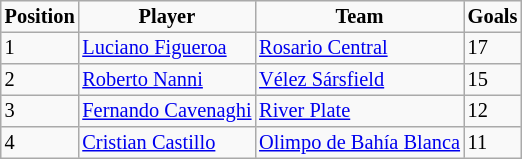<table border="2" cellpadding="2" cellspacing="0" style="margin: 0; background: #f9f9f9; border: 1px #aaa solid; border-collapse: collapse; font-size: 85%;">
<tr>
<th>Position</th>
<th>Player</th>
<th>Team</th>
<th>Goals</th>
</tr>
<tr>
<td>1</td>
<td><a href='#'>Luciano Figueroa</a></td>
<td><a href='#'>Rosario Central</a></td>
<td>17</td>
</tr>
<tr>
<td>2</td>
<td><a href='#'>Roberto Nanni</a></td>
<td><a href='#'>Vélez Sársfield</a></td>
<td>15</td>
</tr>
<tr>
<td>3</td>
<td><a href='#'>Fernando Cavenaghi</a></td>
<td><a href='#'>River Plate</a></td>
<td>12</td>
</tr>
<tr>
<td>4</td>
<td><a href='#'>Cristian Castillo</a></td>
<td><a href='#'>Olimpo de Bahía Blanca</a></td>
<td>11</td>
</tr>
</table>
